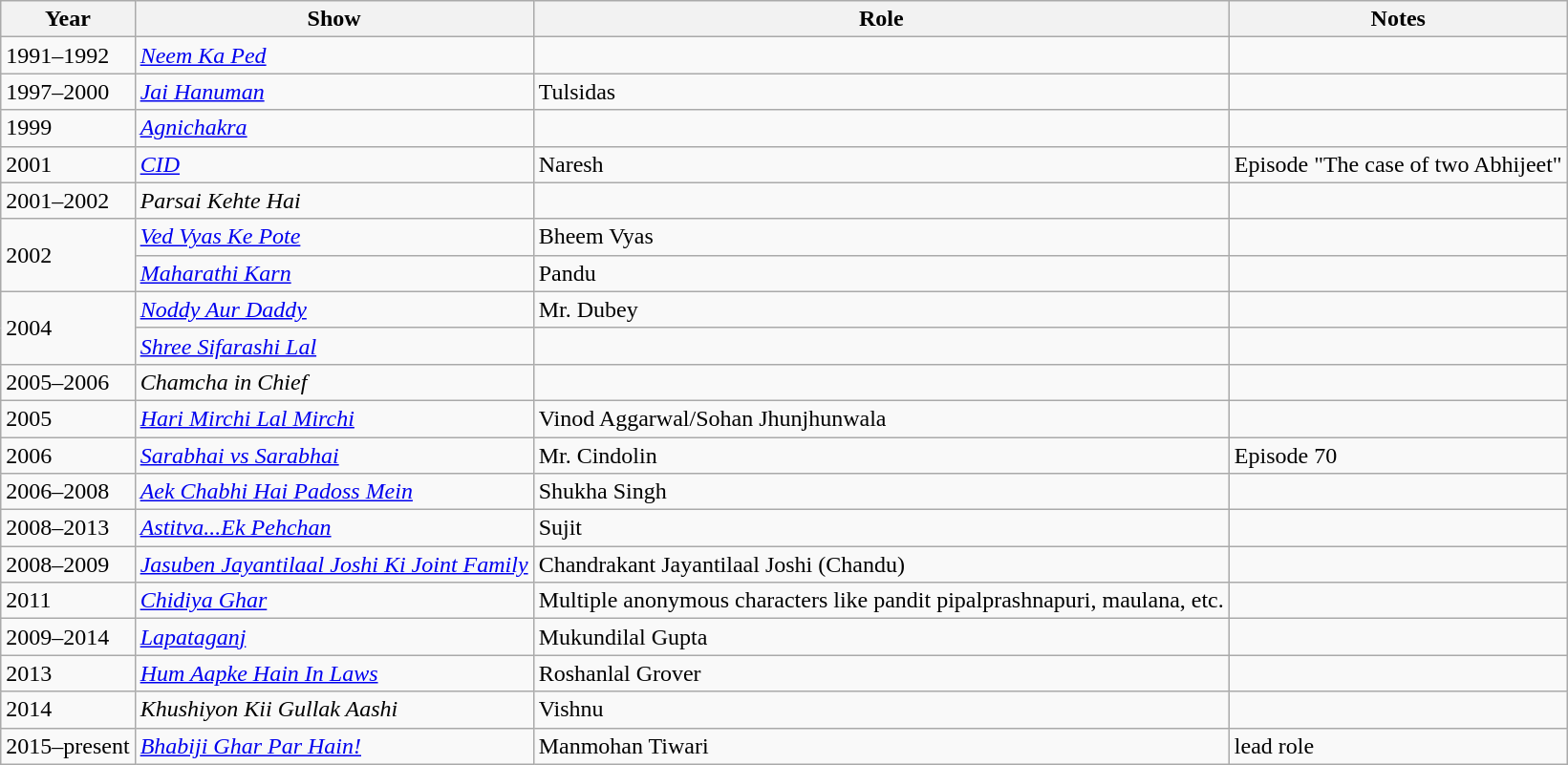<table class="wikitable sortable" style="font-size:100%">
<tr style="text-align:center;">
<th>Year</th>
<th>Show</th>
<th>Role</th>
<th>Notes</th>
</tr>
<tr>
<td>1991–1992</td>
<td><em><a href='#'>Neem Ka Ped</a></em></td>
<td></td>
<td></td>
</tr>
<tr>
<td>1997–2000</td>
<td><em><a href='#'>Jai Hanuman</a></em></td>
<td>Tulsidas</td>
<td></td>
</tr>
<tr>
<td>1999</td>
<td><em><a href='#'>Agnichakra</a></em></td>
<td></td>
<td></td>
</tr>
<tr>
<td>2001</td>
<td><em><a href='#'>CID</a></em></td>
<td>Naresh</td>
<td>Episode "The case of two Abhijeet"</td>
</tr>
<tr>
<td>2001–2002</td>
<td><em>Parsai Kehte Hai</em></td>
<td></td>
<td></td>
</tr>
<tr>
<td rowspan="2">2002</td>
<td><em><a href='#'>Ved Vyas Ke Pote</a></em></td>
<td>Bheem Vyas</td>
<td></td>
</tr>
<tr>
<td><em><a href='#'>Maharathi Karn</a></em></td>
<td>Pandu</td>
<td></td>
</tr>
<tr>
<td rowspan="2">2004</td>
<td><em><a href='#'>Noddy Aur Daddy</a></em></td>
<td>Mr. Dubey</td>
<td></td>
</tr>
<tr>
<td><em><a href='#'>Shree Sifarashi Lal</a></em></td>
<td></td>
<td></td>
</tr>
<tr>
<td>2005–2006</td>
<td><em>Chamcha in Chief</em></td>
<td></td>
<td></td>
</tr>
<tr>
<td>2005</td>
<td><em><a href='#'>Hari Mirchi Lal Mirchi</a></em></td>
<td>Vinod Aggarwal/Sohan Jhunjhunwala</td>
<td></td>
</tr>
<tr>
<td>2006</td>
<td><em><a href='#'>Sarabhai vs Sarabhai</a></em></td>
<td>Mr. Cindolin</td>
<td>Episode 70</td>
</tr>
<tr>
<td>2006–2008</td>
<td><em><a href='#'>Aek Chabhi Hai Padoss Mein</a></em></td>
<td>Shukha Singh</td>
<td></td>
</tr>
<tr>
<td>2008–2013</td>
<td><em><a href='#'>Astitva...Ek Pehchan</a></em></td>
<td>Sujit</td>
<td></td>
</tr>
<tr>
<td>2008–2009</td>
<td><em><a href='#'>Jasuben Jayantilaal Joshi Ki Joint Family</a></em></td>
<td>Chandrakant Jayantilaal Joshi (Chandu)</td>
<td></td>
</tr>
<tr>
<td>2011</td>
<td><em><a href='#'>Chidiya Ghar</a></em></td>
<td>Multiple anonymous characters like pandit pipalprashnapuri, maulana, etc.</td>
<td></td>
</tr>
<tr>
<td>2009–2014</td>
<td><em><a href='#'>Lapataganj</a></em></td>
<td>Mukundilal Gupta</td>
<td></td>
</tr>
<tr>
<td>2013</td>
<td><em><a href='#'>Hum Aapke Hain In Laws</a></em></td>
<td>Roshanlal Grover</td>
<td></td>
</tr>
<tr>
<td>2014</td>
<td><em>Khushiyon Kii Gullak Aashi</em></td>
<td>Vishnu</td>
<td></td>
</tr>
<tr>
<td>2015–present</td>
<td><em><a href='#'>Bhabiji Ghar Par Hain!</a></em></td>
<td>Manmohan Tiwari</td>
<td>lead role</td>
</tr>
</table>
